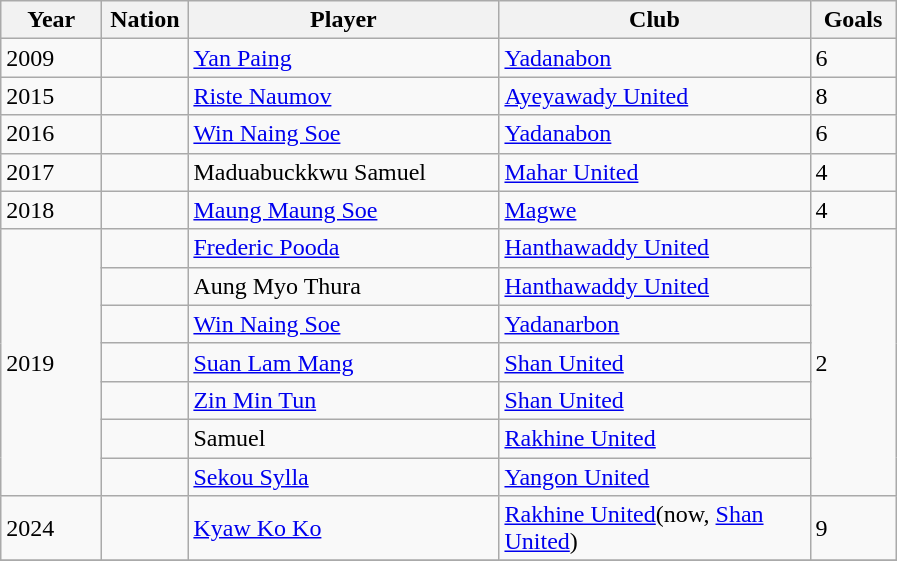<table class="wikitable">
<tr>
<th style="width:60px;">Year</th>
<th style="width:50px;">Nation</th>
<th style="width:200px;">Player</th>
<th style="width:200px;">Club</th>
<th style="width:50px;">Goals</th>
</tr>
<tr>
<td>2009</td>
<td></td>
<td><a href='#'>Yan Paing</a></td>
<td><a href='#'>Yadanabon</a></td>
<td>6</td>
</tr>
<tr>
<td>2015</td>
<td></td>
<td><a href='#'>Riste Naumov</a></td>
<td><a href='#'>Ayeyawady United</a></td>
<td>8</td>
</tr>
<tr>
<td>2016</td>
<td></td>
<td><a href='#'>Win Naing Soe</a></td>
<td><a href='#'>Yadanabon</a></td>
<td>6</td>
</tr>
<tr>
<td>2017</td>
<td></td>
<td>Maduabuckkwu Samuel</td>
<td><a href='#'>Mahar United</a></td>
<td>4</td>
</tr>
<tr>
<td>2018</td>
<td></td>
<td><a href='#'>Maung Maung Soe</a></td>
<td><a href='#'>Magwe</a></td>
<td>4</td>
</tr>
<tr>
<td rowspan="7">2019</td>
<td></td>
<td><a href='#'>Frederic Pooda</a></td>
<td><a href='#'>Hanthawaddy United</a></td>
<td rowspan="7">2</td>
</tr>
<tr>
<td></td>
<td>Aung Myo Thura</td>
<td><a href='#'>Hanthawaddy United</a></td>
</tr>
<tr>
<td></td>
<td><a href='#'>Win Naing Soe</a></td>
<td><a href='#'>Yadanarbon</a></td>
</tr>
<tr>
<td></td>
<td><a href='#'>Suan Lam Mang</a></td>
<td><a href='#'>Shan United</a></td>
</tr>
<tr>
<td></td>
<td><a href='#'>Zin Min Tun</a></td>
<td><a href='#'>Shan United</a></td>
</tr>
<tr>
<td></td>
<td>Samuel</td>
<td><a href='#'>Rakhine United</a></td>
</tr>
<tr>
<td></td>
<td><a href='#'>Sekou Sylla</a></td>
<td><a href='#'>Yangon United</a></td>
</tr>
<tr>
<td>2024</td>
<td></td>
<td><a href='#'>Kyaw Ko Ko</a></td>
<td><a href='#'>Rakhine United</a>(now, <a href='#'>Shan United</a>)</td>
<td>9</td>
</tr>
<tr>
</tr>
</table>
